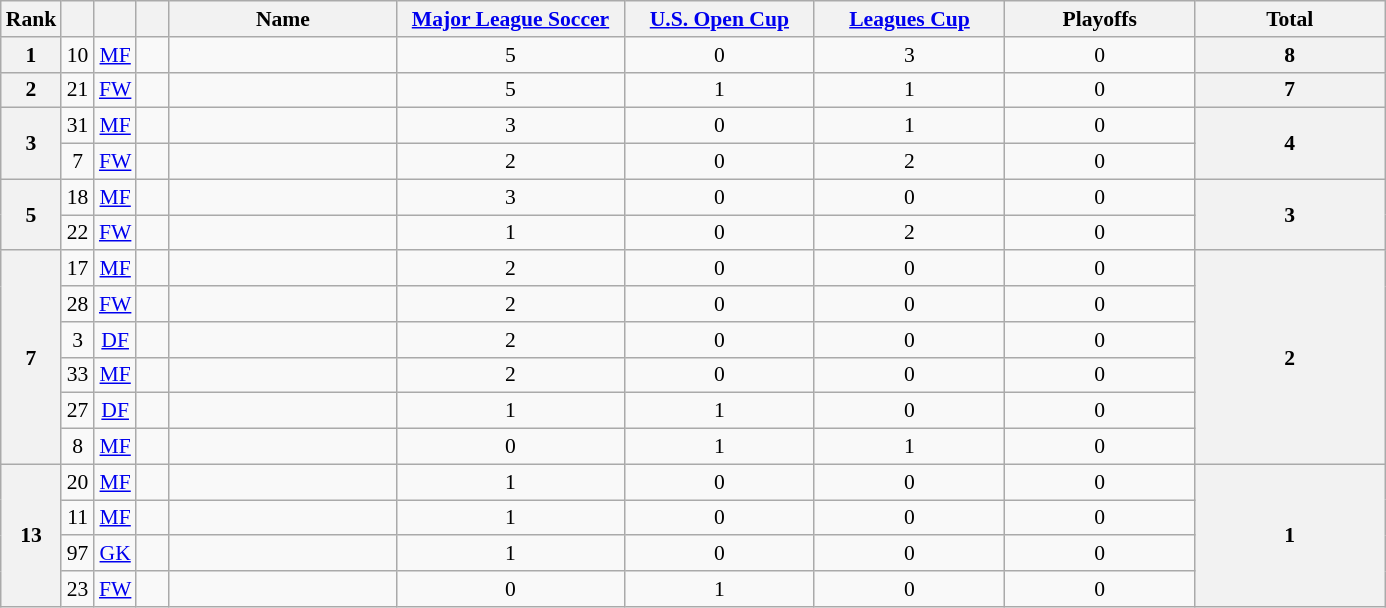<table class="wikitable sortable" style="text-align:center; font-size:90%;">
<tr>
<th width="15">Rank</th>
<th width="15"></th>
<th width="15"></th>
<th width="15"></th>
<th width="145">Name</th>
<th width="145"><a href='#'>Major League Soccer</a></th>
<th width="120"><a href='#'>U.S. Open Cup</a></th>
<th width="120"><a href='#'>Leagues Cup</a></th>
<th width="120">Playoffs</th>
<th width="120">Total</th>
</tr>
<tr>
<th>1</th>
<td>10</td>
<td><a href='#'>MF</a></td>
<td></td>
<td align="left"></td>
<td>5</td>
<td>0</td>
<td>3</td>
<td>0</td>
<th>8</th>
</tr>
<tr>
<th>2</th>
<td>21</td>
<td><a href='#'>FW</a></td>
<td></td>
<td align="left"></td>
<td>5</td>
<td>1</td>
<td>1</td>
<td>0</td>
<th>7</th>
</tr>
<tr>
<th rowspan="2">3</th>
<td>31</td>
<td><a href='#'>MF</a></td>
<td></td>
<td align="left"></td>
<td>3</td>
<td>0</td>
<td>1</td>
<td>0</td>
<th rowspan="2">4</th>
</tr>
<tr>
<td>7</td>
<td><a href='#'>FW</a></td>
<td></td>
<td align="left"></td>
<td>2</td>
<td>0</td>
<td>2</td>
<td>0</td>
</tr>
<tr>
<th rowspan="2">5</th>
<td>18</td>
<td><a href='#'>MF</a></td>
<td></td>
<td align="left"></td>
<td>3</td>
<td>0</td>
<td>0</td>
<td>0</td>
<th rowspan="2">3</th>
</tr>
<tr>
<td>22</td>
<td><a href='#'>FW</a></td>
<td></td>
<td align="left"></td>
<td>1</td>
<td>0</td>
<td>2</td>
<td>0</td>
</tr>
<tr>
<th rowspan="6">7</th>
<td>17</td>
<td><a href='#'>MF</a></td>
<td></td>
<td align="left"></td>
<td>2</td>
<td>0</td>
<td>0</td>
<td>0</td>
<th rowspan="6">2</th>
</tr>
<tr>
<td>28</td>
<td><a href='#'>FW</a></td>
<td></td>
<td align="left"></td>
<td>2</td>
<td>0</td>
<td>0</td>
<td>0</td>
</tr>
<tr>
<td>3</td>
<td><a href='#'>DF</a></td>
<td></td>
<td align="left"></td>
<td>2</td>
<td>0</td>
<td>0</td>
<td>0</td>
</tr>
<tr>
<td>33</td>
<td><a href='#'>MF</a></td>
<td></td>
<td align="left"></td>
<td>2</td>
<td>0</td>
<td>0</td>
<td>0</td>
</tr>
<tr>
<td>27</td>
<td><a href='#'>DF</a></td>
<td></td>
<td align="left"></td>
<td>1</td>
<td>1</td>
<td>0</td>
<td>0</td>
</tr>
<tr>
<td>8</td>
<td><a href='#'>MF</a></td>
<td></td>
<td align="left"></td>
<td>0</td>
<td>1</td>
<td>1</td>
<td>0</td>
</tr>
<tr>
<th rowspan="8">13</th>
<td>20</td>
<td><a href='#'>MF</a></td>
<td></td>
<td align="left"></td>
<td>1</td>
<td>0</td>
<td>0</td>
<td>0</td>
<th rowspan="8">1</th>
</tr>
<tr>
<td>11</td>
<td><a href='#'>MF</a></td>
<td></td>
<td align="left"></td>
<td>1</td>
<td>0</td>
<td>0</td>
<td>0</td>
</tr>
<tr>
<td>97</td>
<td><a href='#'>GK</a></td>
<td></td>
<td align="left"></td>
<td>1</td>
<td>0</td>
<td>0</td>
<td>0</td>
</tr>
<tr>
<td>23</td>
<td><a href='#'>FW</a></td>
<td></td>
<td align="left"></td>
<td>0</td>
<td>1</td>
<td>0</td>
<td>0</td>
</tr>
</table>
